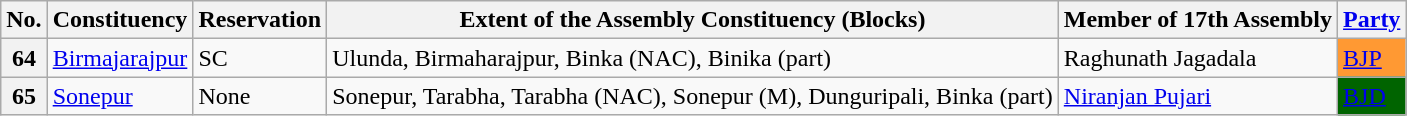<table class="wikitable sortable">
<tr>
<th>No.</th>
<th>Constituency</th>
<th>Reservation</th>
<th>Extent of the Assembly Constituency (Blocks)</th>
<th>Member of 17th Assembly</th>
<th><a href='#'>Party</a></th>
</tr>
<tr>
<th>64</th>
<td><a href='#'>Birmajarajpur</a></td>
<td>SC</td>
<td>Ulunda, Birmaharajpur, Binka (NAC), Binika (part)</td>
<td>Raghunath Jagadala</td>
<td style="background:#f93;"><a href='#'>BJP</a></td>
</tr>
<tr>
<th>65</th>
<td><a href='#'>Sonepur</a></td>
<td>None</td>
<td>Sonepur, Tarabha, Tarabha (NAC), Sonepur (M), Dunguripali, Binka (part) </td>
<td><a href='#'>Niranjan Pujari</a></td>
<td bgcolor="#006400"><a href='#'><span>BJD</span></a></td>
</tr>
</table>
